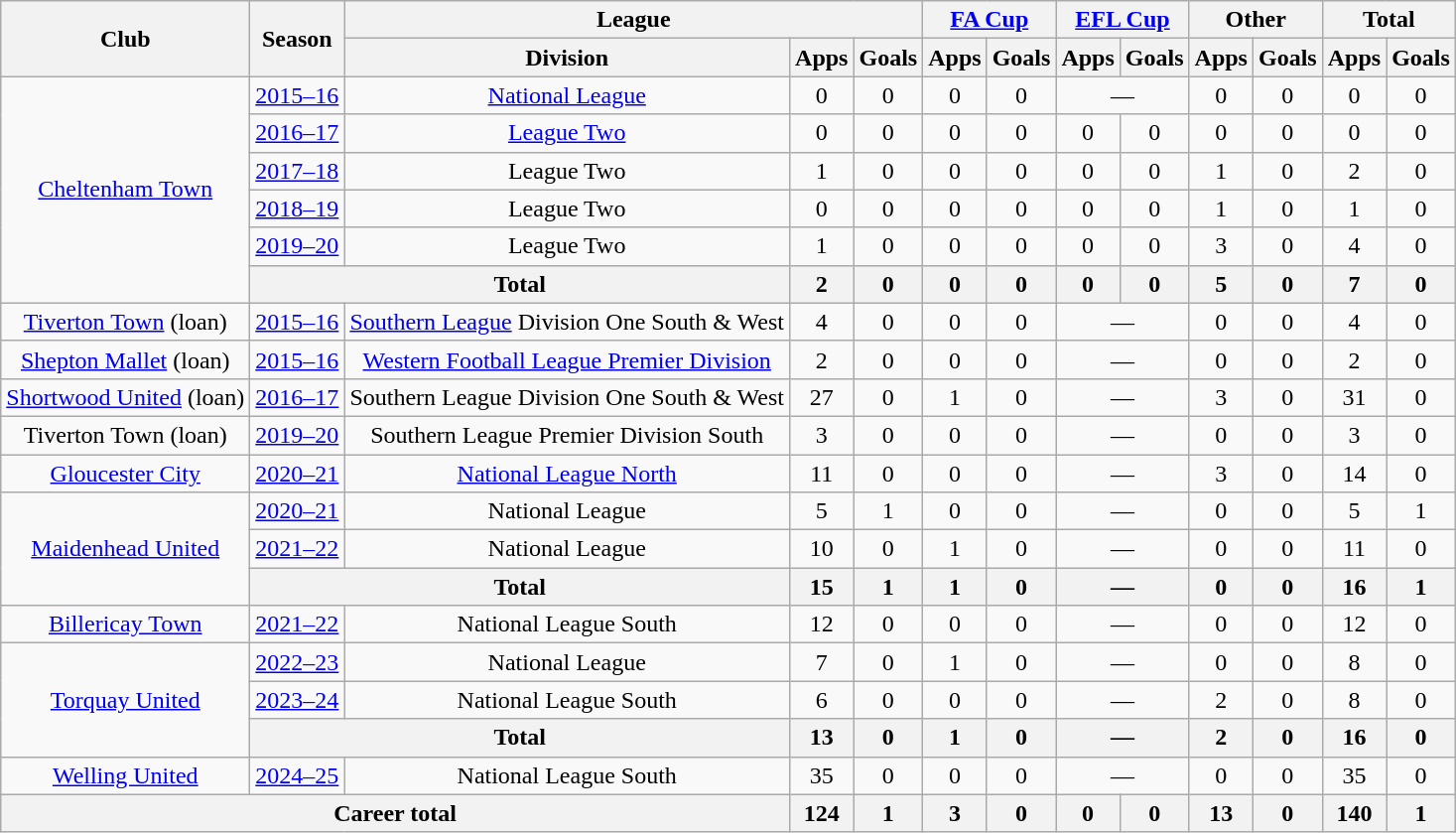<table class="wikitable" style="text-align: center;">
<tr>
<th rowspan="2">Club</th>
<th rowspan="2">Season</th>
<th colspan="3">League</th>
<th colspan="2"><a href='#'>FA Cup</a></th>
<th colspan="2"><a href='#'>EFL Cup</a></th>
<th colspan="2">Other</th>
<th colspan="2">Total</th>
</tr>
<tr>
<th>Division</th>
<th>Apps</th>
<th>Goals</th>
<th>Apps</th>
<th>Goals</th>
<th>Apps</th>
<th>Goals</th>
<th>Apps</th>
<th>Goals</th>
<th>Apps</th>
<th>Goals</th>
</tr>
<tr>
<td rowspan="6" valign="center"><a href='#'>Cheltenham Town</a></td>
<td><a href='#'>2015–16</a></td>
<td><a href='#'>National League</a></td>
<td>0</td>
<td>0</td>
<td>0</td>
<td>0</td>
<td colspan="2">—</td>
<td>0</td>
<td>0</td>
<td>0</td>
<td>0</td>
</tr>
<tr>
<td><a href='#'>2016–17</a></td>
<td><a href='#'>League Two</a></td>
<td>0</td>
<td>0</td>
<td>0</td>
<td>0</td>
<td>0</td>
<td>0</td>
<td>0</td>
<td>0</td>
<td>0</td>
<td>0</td>
</tr>
<tr>
<td><a href='#'>2017–18</a></td>
<td>League Two</td>
<td>1</td>
<td>0</td>
<td>0</td>
<td>0</td>
<td>0</td>
<td>0</td>
<td>1</td>
<td>0</td>
<td>2</td>
<td>0</td>
</tr>
<tr>
<td><a href='#'>2018–19</a></td>
<td>League Two</td>
<td>0</td>
<td>0</td>
<td>0</td>
<td>0</td>
<td>0</td>
<td>0</td>
<td>1</td>
<td>0</td>
<td>1</td>
<td>0</td>
</tr>
<tr>
<td><a href='#'>2019–20</a></td>
<td>League Two</td>
<td>1</td>
<td>0</td>
<td>0</td>
<td>0</td>
<td>0</td>
<td>0</td>
<td>3</td>
<td>0</td>
<td>4</td>
<td>0</td>
</tr>
<tr>
<th colspan="2">Total</th>
<th>2</th>
<th>0</th>
<th>0</th>
<th>0</th>
<th>0</th>
<th>0</th>
<th>5</th>
<th>0</th>
<th>7</th>
<th>0</th>
</tr>
<tr>
<td><a href='#'>Tiverton Town</a> (loan)</td>
<td><a href='#'>2015–16</a></td>
<td><a href='#'>Southern League</a> Division One South & West</td>
<td>4</td>
<td>0</td>
<td>0</td>
<td>0</td>
<td colspan="2">—</td>
<td>0</td>
<td>0</td>
<td>4</td>
<td>0</td>
</tr>
<tr>
<td><a href='#'>Shepton Mallet</a> (loan)</td>
<td><a href='#'>2015–16</a></td>
<td><a href='#'>Western Football League Premier Division</a></td>
<td>2</td>
<td>0</td>
<td>0</td>
<td>0</td>
<td colspan="2">—</td>
<td>0</td>
<td>0</td>
<td>2</td>
<td>0</td>
</tr>
<tr>
<td><a href='#'>Shortwood United</a> (loan)</td>
<td><a href='#'>2016–17</a></td>
<td>Southern League Division One South & West</td>
<td>27</td>
<td>0</td>
<td>1</td>
<td>0</td>
<td colspan="2">—</td>
<td>3</td>
<td>0</td>
<td>31</td>
<td>0</td>
</tr>
<tr>
<td>Tiverton Town (loan)</td>
<td><a href='#'>2019–20</a></td>
<td>Southern League Premier Division South</td>
<td>3</td>
<td>0</td>
<td>0</td>
<td>0</td>
<td colspan="2">—</td>
<td>0</td>
<td>0</td>
<td>3</td>
<td>0</td>
</tr>
<tr>
<td><a href='#'>Gloucester City</a></td>
<td><a href='#'>2020–21</a></td>
<td><a href='#'>National League North</a></td>
<td>11</td>
<td>0</td>
<td>0</td>
<td>0</td>
<td colspan="2">—</td>
<td>3</td>
<td>0</td>
<td>14</td>
<td>0</td>
</tr>
<tr>
<td rowspan="3"><a href='#'>Maidenhead United</a></td>
<td><a href='#'>2020–21</a></td>
<td>National League</td>
<td>5</td>
<td>1</td>
<td>0</td>
<td>0</td>
<td colspan="2">—</td>
<td>0</td>
<td>0</td>
<td>5</td>
<td>1</td>
</tr>
<tr>
<td><a href='#'>2021–22</a></td>
<td>National League</td>
<td>10</td>
<td>0</td>
<td>1</td>
<td>0</td>
<td colspan="2">—</td>
<td>0</td>
<td>0</td>
<td>11</td>
<td>0</td>
</tr>
<tr>
<th colspan="2">Total</th>
<th>15</th>
<th>1</th>
<th>1</th>
<th>0</th>
<th colspan="2">—</th>
<th>0</th>
<th>0</th>
<th>16</th>
<th>1</th>
</tr>
<tr>
<td><a href='#'>Billericay Town</a></td>
<td><a href='#'>2021–22</a></td>
<td>National League South</td>
<td>12</td>
<td>0</td>
<td>0</td>
<td>0</td>
<td colspan="2">—</td>
<td>0</td>
<td>0</td>
<td>12</td>
<td>0</td>
</tr>
<tr>
<td rowspan="3"><a href='#'>Torquay United</a></td>
<td><a href='#'>2022–23</a></td>
<td>National League</td>
<td>7</td>
<td>0</td>
<td>1</td>
<td>0</td>
<td colspan="2">—</td>
<td>0</td>
<td>0</td>
<td>8</td>
<td>0</td>
</tr>
<tr>
<td><a href='#'>2023–24</a></td>
<td>National League South</td>
<td>6</td>
<td>0</td>
<td>0</td>
<td>0</td>
<td colspan="2">—</td>
<td>2</td>
<td>0</td>
<td>8</td>
<td>0</td>
</tr>
<tr>
<th colspan="2">Total</th>
<th>13</th>
<th>0</th>
<th>1</th>
<th>0</th>
<th colspan="2">—</th>
<th>2</th>
<th>0</th>
<th>16</th>
<th>0</th>
</tr>
<tr>
<td><a href='#'>Welling United</a></td>
<td><a href='#'>2024–25</a></td>
<td>National League South</td>
<td>35</td>
<td>0</td>
<td>0</td>
<td>0</td>
<td colspan="2">—</td>
<td>0</td>
<td>0</td>
<td>35</td>
<td>0</td>
</tr>
<tr>
<th colspan="3">Career total</th>
<th>124</th>
<th>1</th>
<th>3</th>
<th>0</th>
<th>0</th>
<th>0</th>
<th>13</th>
<th>0</th>
<th>140</th>
<th>1</th>
</tr>
</table>
